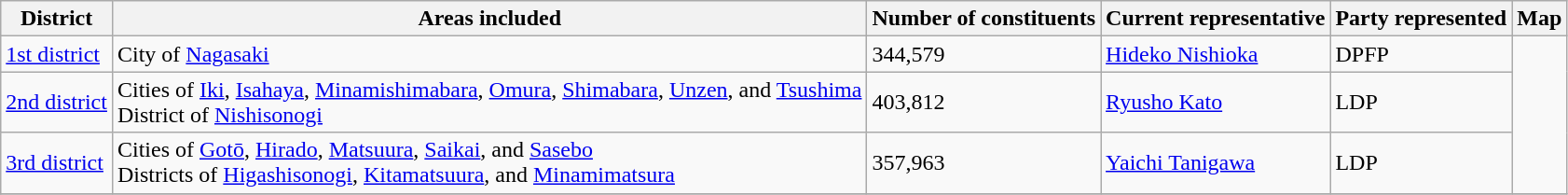<table class="wikitable">
<tr>
<th>District</th>
<th>Areas included</th>
<th>Number of constituents</th>
<th>Current representative</th>
<th>Party represented</th>
<th>Map</th>
</tr>
<tr>
<td><a href='#'>1st district</a></td>
<td>City of <a href='#'>Nagasaki</a></td>
<td>344,579</td>
<td><a href='#'>Hideko Nishioka</a></td>
<td>DPFP</td>
<td rowspan="3"></td>
</tr>
<tr>
<td><a href='#'>2nd district</a></td>
<td>Cities of <a href='#'>Iki</a>, <a href='#'>Isahaya</a>, <a href='#'>Minamishimabara</a>, <a href='#'>Omura</a>, <a href='#'>Shimabara</a>, <a href='#'>Unzen</a>, and <a href='#'>Tsushima</a><br>District of <a href='#'>Nishisonogi</a></td>
<td>403,812</td>
<td><a href='#'>Ryusho Kato</a></td>
<td>LDP</td>
</tr>
<tr>
<td><a href='#'>3rd district</a></td>
<td>Cities of <a href='#'>Gotō</a>, <a href='#'>Hirado</a>, <a href='#'>Matsuura</a>, <a href='#'>Saikai</a>, and <a href='#'>Sasebo</a><br>Districts of <a href='#'>Higashisonogi</a>, <a href='#'>Kitamatsuura</a>, and <a href='#'>Minamimatsura</a></td>
<td>357,963</td>
<td><a href='#'>Yaichi Tanigawa</a></td>
<td>LDP</td>
</tr>
<tr>
</tr>
</table>
